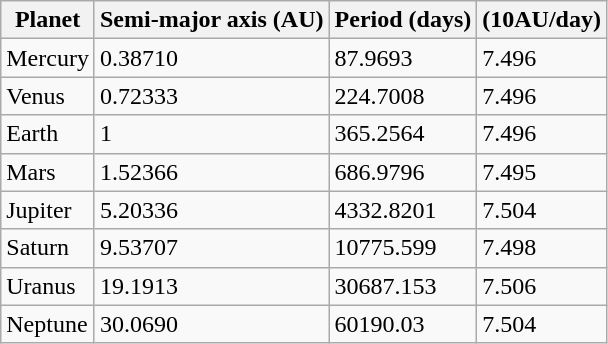<table class="wikitable">
<tr>
<th>Planet</th>
<th>Semi-major axis (AU)</th>
<th>Period (days)</th>
<th>(10AU/day)</th>
</tr>
<tr>
<td>Mercury</td>
<td>0.38710</td>
<td>87.9693</td>
<td>7.496</td>
</tr>
<tr>
<td>Venus</td>
<td>0.72333</td>
<td>224.7008</td>
<td>7.496</td>
</tr>
<tr>
<td>Earth</td>
<td>1</td>
<td>365.2564</td>
<td>7.496</td>
</tr>
<tr>
<td>Mars</td>
<td>1.52366</td>
<td>686.9796</td>
<td>7.495</td>
</tr>
<tr>
<td>Jupiter</td>
<td>5.20336</td>
<td>4332.8201</td>
<td>7.504</td>
</tr>
<tr>
<td>Saturn</td>
<td>9.53707</td>
<td>10775.599</td>
<td>7.498</td>
</tr>
<tr>
<td>Uranus</td>
<td>19.1913</td>
<td>30687.153</td>
<td>7.506</td>
</tr>
<tr>
<td>Neptune</td>
<td>30.0690</td>
<td>60190.03</td>
<td>7.504</td>
</tr>
</table>
